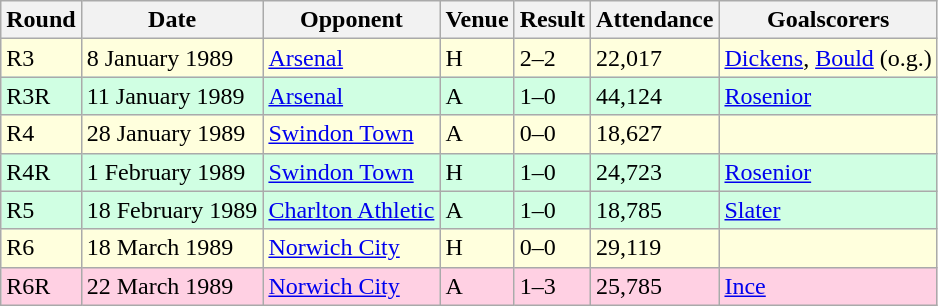<table class="wikitable">
<tr>
<th>Round</th>
<th>Date</th>
<th>Opponent</th>
<th>Venue</th>
<th>Result</th>
<th>Attendance</th>
<th>Goalscorers</th>
</tr>
<tr style="background-color: #ffffdd;">
<td>R3</td>
<td>8 January 1989</td>
<td><a href='#'>Arsenal</a></td>
<td>H</td>
<td>2–2</td>
<td>22,017</td>
<td><a href='#'>Dickens</a>, <a href='#'>Bould</a> (o.g.)</td>
</tr>
<tr style="background-color: #d0ffe3;">
<td>R3R</td>
<td>11 January 1989</td>
<td><a href='#'>Arsenal</a></td>
<td>A</td>
<td>1–0</td>
<td>44,124</td>
<td><a href='#'>Rosenior</a></td>
</tr>
<tr style="background-color: #ffffdd;">
<td>R4</td>
<td>28 January 1989</td>
<td><a href='#'>Swindon Town</a></td>
<td>A</td>
<td>0–0</td>
<td>18,627</td>
<td></td>
</tr>
<tr style="background-color: #d0ffe3;">
<td>R4R</td>
<td>1 February 1989</td>
<td><a href='#'>Swindon Town</a></td>
<td>H</td>
<td>1–0</td>
<td>24,723</td>
<td><a href='#'>Rosenior</a></td>
</tr>
<tr style="background-color: #d0ffe3;">
<td>R5</td>
<td>18 February 1989</td>
<td><a href='#'>Charlton Athletic</a></td>
<td>A</td>
<td>1–0</td>
<td>18,785</td>
<td><a href='#'>Slater</a></td>
</tr>
<tr style="background-color: #ffffdd;">
<td>R6</td>
<td>18 March 1989</td>
<td><a href='#'>Norwich City</a></td>
<td>H</td>
<td>0–0</td>
<td>29,119</td>
<td></td>
</tr>
<tr style="background-color: #ffd0e3;">
<td>R6R</td>
<td>22 March 1989</td>
<td><a href='#'>Norwich City</a></td>
<td>A</td>
<td>1–3</td>
<td>25,785</td>
<td><a href='#'>Ince</a></td>
</tr>
</table>
